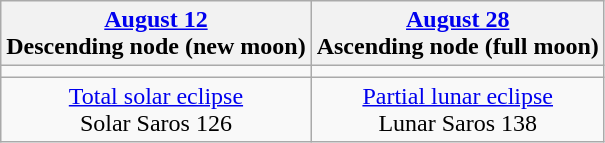<table class="wikitable">
<tr>
<th><a href='#'>August 12</a><br>Descending node (new moon)<br></th>
<th><a href='#'>August 28</a><br>Ascending node (full moon)<br></th>
</tr>
<tr>
<td></td>
<td></td>
</tr>
<tr align=center>
<td><a href='#'>Total solar eclipse</a><br>Solar Saros 126</td>
<td><a href='#'>Partial lunar eclipse</a><br>Lunar Saros 138</td>
</tr>
</table>
